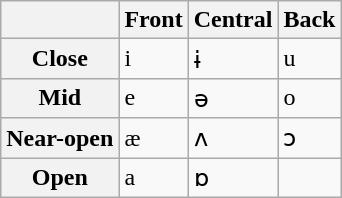<table class="wikitable IPA">
<tr>
<th></th>
<th>Front</th>
<th>Central</th>
<th>Back</th>
</tr>
<tr>
<th>Close</th>
<td>i</td>
<td>ɨ</td>
<td>u</td>
</tr>
<tr>
<th>Mid</th>
<td>e</td>
<td>ə</td>
<td>o</td>
</tr>
<tr>
<th>Near-open</th>
<td>æ</td>
<td>ʌ</td>
<td>ɔ</td>
</tr>
<tr>
<th>Open</th>
<td>a</td>
<td>ɒ</td>
<td></td>
</tr>
</table>
